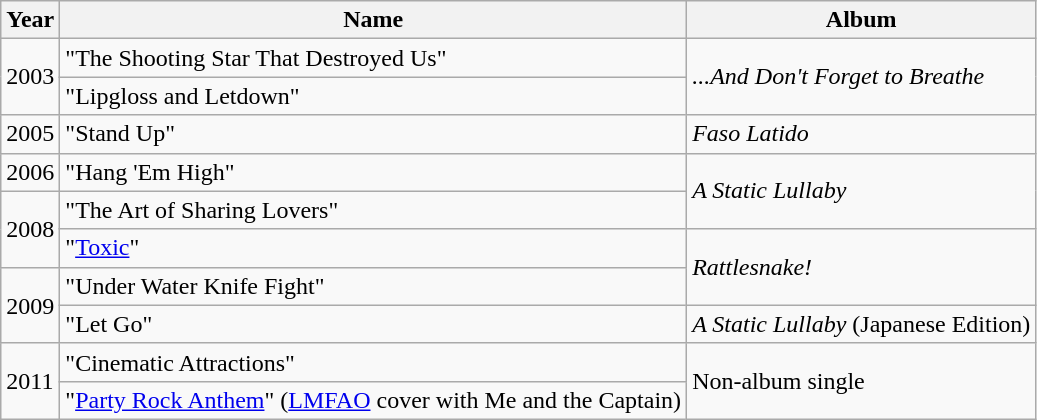<table class=wikitable>
<tr>
<th>Year</th>
<th>Name</th>
<th>Album</th>
</tr>
<tr>
<td rowspan=2>2003</td>
<td>"The Shooting Star That Destroyed Us"</td>
<td rowspan=2><em>...And Don't Forget to Breathe</em></td>
</tr>
<tr>
<td>"Lipgloss and Letdown"</td>
</tr>
<tr>
<td>2005</td>
<td>"Stand Up"</td>
<td><em>Faso Latido</em></td>
</tr>
<tr>
<td>2006</td>
<td>"Hang 'Em High"</td>
<td rowspan=2><em>A Static Lullaby</em></td>
</tr>
<tr>
<td rowspan=2>2008</td>
<td>"The Art of Sharing Lovers"</td>
</tr>
<tr>
<td>"<a href='#'>Toxic</a>"</td>
<td rowspan=2><em>Rattlesnake!</em></td>
</tr>
<tr>
<td rowspan=2>2009</td>
<td>"Under Water Knife Fight"</td>
</tr>
<tr>
<td>"Let Go"</td>
<td><em>A Static Lullaby</em> (Japanese Edition)</td>
</tr>
<tr>
<td rowspan=2>2011</td>
<td>"Cinematic Attractions"</td>
<td rowspan=2>Non-album single</td>
</tr>
<tr>
<td>"<a href='#'>Party Rock Anthem</a>" (<a href='#'>LMFAO</a> cover with Me and the Captain)</td>
</tr>
</table>
